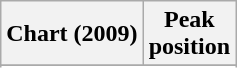<table class="wikitable sortable plainrowheaders" style="text-align:center">
<tr>
<th scope="col">Chart (2009)</th>
<th scope="col">Peak<br>position</th>
</tr>
<tr>
</tr>
<tr>
</tr>
</table>
